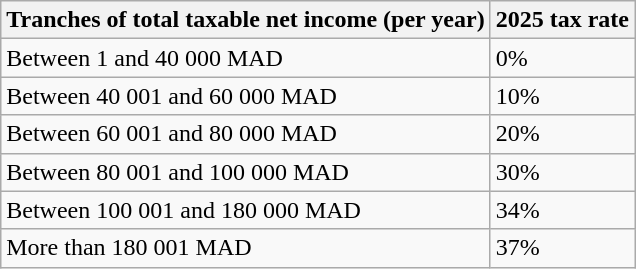<table class="wikitable">
<tr>
<th>Tranches of total taxable net income (per year)</th>
<th>2025 tax rate</th>
</tr>
<tr>
<td>Between 1 and 40 000 MAD</td>
<td>0%</td>
</tr>
<tr>
<td>Between 40 001 and 60 000 MAD</td>
<td>10%</td>
</tr>
<tr>
<td>Between 60 001 and 80 000 MAD</td>
<td>20%</td>
</tr>
<tr>
<td>Between 80 001 and 100 000 MAD</td>
<td>30%</td>
</tr>
<tr>
<td>Between 100 001 and 180 000 MAD</td>
<td>34%</td>
</tr>
<tr>
<td>More than 180 001 MAD</td>
<td>37%</td>
</tr>
</table>
